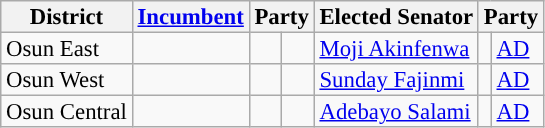<table class="sortable wikitable" style="font-size:95%;line-height:14px;">
<tr>
<th class="unsortable">District</th>
<th class="unsortable"><a href='#'>Incumbent</a></th>
<th colspan="2">Party</th>
<th class="unsortable">Elected Senator</th>
<th colspan="2">Party</th>
</tr>
<tr>
<td>Osun East</td>
<td></td>
<td></td>
<td></td>
<td><a href='#'>Moji Akinfenwa</a></td>
<td style="background:"></td>
<td><a href='#'>AD</a></td>
</tr>
<tr>
<td>Osun West</td>
<td></td>
<td></td>
<td></td>
<td><a href='#'>Sunday Fajinmi</a></td>
<td style="background:"></td>
<td><a href='#'>AD</a></td>
</tr>
<tr>
<td>Osun Central</td>
<td></td>
<td></td>
<td></td>
<td><a href='#'>Adebayo Salami</a></td>
<td style="background:"></td>
<td><a href='#'>AD</a></td>
</tr>
</table>
